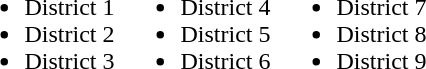<table border="0">
<tr>
<td valign="top"><br><ul><li>District 1</li><li>District 2</li><li>District 3</li></ul></td>
<td valign="top"><br><ul><li>District 4</li><li>District 5</li><li>District 6</li></ul></td>
<td valign="top"><br><ul><li>District 7</li><li>District 8</li><li>District 9</li></ul></td>
</tr>
</table>
